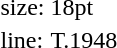<table style="margin-left:40px;">
<tr>
<td>size:</td>
<td>18pt</td>
</tr>
<tr>
<td>line:</td>
<td>T.1948</td>
</tr>
</table>
